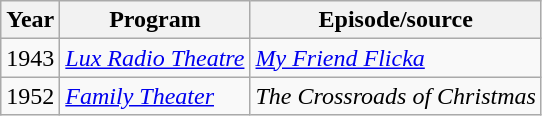<table class="wikitable">
<tr>
<th>Year</th>
<th>Program</th>
<th>Episode/source</th>
</tr>
<tr>
<td>1943</td>
<td><em><a href='#'>Lux Radio Theatre</a></em></td>
<td><em><a href='#'>My Friend Flicka</a></em></td>
</tr>
<tr>
<td>1952</td>
<td><em><a href='#'>Family Theater</a></em></td>
<td><em>The Crossroads of Christmas</em></td>
</tr>
</table>
